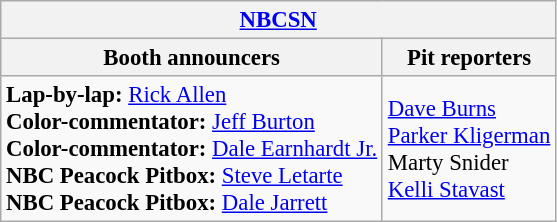<table class="wikitable" style="font-size: 95%">
<tr>
<th colspan="2"><a href='#'>NBCSN</a></th>
</tr>
<tr>
<th>Booth announcers</th>
<th>Pit reporters</th>
</tr>
<tr>
<td><strong>Lap-by-lap:</strong> <a href='#'>Rick Allen</a><br><strong>Color-commentator:</strong> <a href='#'>Jeff Burton</a><br><strong>Color-commentator:</strong> <a href='#'>Dale Earnhardt Jr.</a><br><strong>NBC Peacock Pitbox:</strong> <a href='#'>Steve Letarte</a><br><strong>NBC Peacock Pitbox:</strong> <a href='#'>Dale Jarrett</a></td>
<td><a href='#'>Dave Burns</a><br><a href='#'>Parker Kligerman</a><br>Marty Snider<br><a href='#'>Kelli Stavast</a></td>
</tr>
</table>
